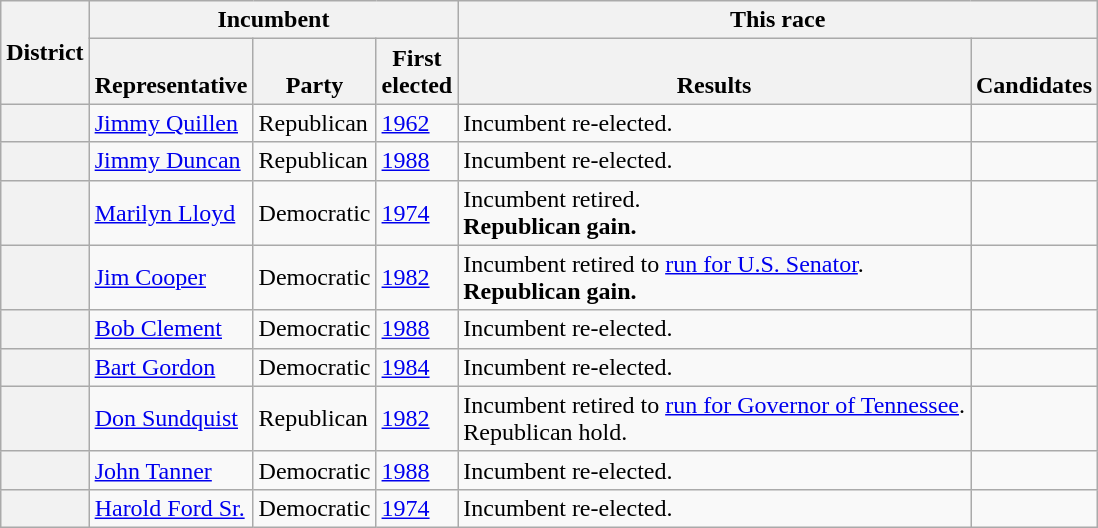<table class="wikitable">
<tr>
<th rowspan="2">District</th>
<th colspan="3">Incumbent</th>
<th colspan="2">This race</th>
</tr>
<tr valign="bottom">
<th>Representative</th>
<th>Party</th>
<th>First<br>elected</th>
<th>Results</th>
<th>Candidates</th>
</tr>
<tr>
<th></th>
<td><a href='#'>Jimmy Quillen</a></td>
<td>Republican</td>
<td><a href='#'>1962</a></td>
<td>Incumbent re-elected.</td>
<td nowrap=""></td>
</tr>
<tr>
<th></th>
<td><a href='#'>Jimmy Duncan</a></td>
<td>Republican</td>
<td><a href='#'>1988</a></td>
<td>Incumbent re-elected.</td>
<td nowrap=""></td>
</tr>
<tr>
<th></th>
<td><a href='#'>Marilyn Lloyd</a></td>
<td>Democratic</td>
<td><a href='#'>1974</a></td>
<td>Incumbent retired.<br><strong>Republican gain.</strong></td>
<td nowrap=""></td>
</tr>
<tr>
<th></th>
<td><a href='#'>Jim Cooper</a></td>
<td>Democratic</td>
<td><a href='#'>1982</a></td>
<td>Incumbent retired to <a href='#'>run for U.S. Senator</a>.<br><strong>Republican gain.</strong></td>
<td nowrap=""></td>
</tr>
<tr>
<th></th>
<td><a href='#'>Bob Clement</a></td>
<td>Democratic</td>
<td><a href='#'>1988</a></td>
<td>Incumbent re-elected.</td>
<td nowrap=""></td>
</tr>
<tr>
<th></th>
<td><a href='#'>Bart Gordon</a></td>
<td>Democratic</td>
<td><a href='#'>1984</a></td>
<td>Incumbent re-elected.</td>
<td nowrap=""></td>
</tr>
<tr>
<th></th>
<td><a href='#'>Don Sundquist</a></td>
<td>Republican</td>
<td><a href='#'>1982</a></td>
<td>Incumbent retired to <a href='#'>run for Governor of Tennessee</a>.<br>Republican hold.</td>
<td nowrap=""></td>
</tr>
<tr>
<th></th>
<td><a href='#'>John Tanner</a></td>
<td>Democratic</td>
<td><a href='#'>1988</a></td>
<td>Incumbent re-elected.</td>
<td nowrap=""></td>
</tr>
<tr>
<th></th>
<td><a href='#'>Harold Ford Sr.</a></td>
<td>Democratic</td>
<td><a href='#'>1974</a></td>
<td>Incumbent re-elected.</td>
<td nowrap=""></td>
</tr>
</table>
